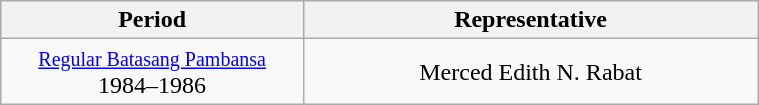<table class="wikitable" style="text-align:center; width:40%;">
<tr>
<th width="40%">Period</th>
<th>Representative</th>
</tr>
<tr>
<td><small><a href='#'>Regular Batasang Pambansa</a></small><br>1984–1986</td>
<td>Merced Edith N. Rabat</td>
</tr>
</table>
